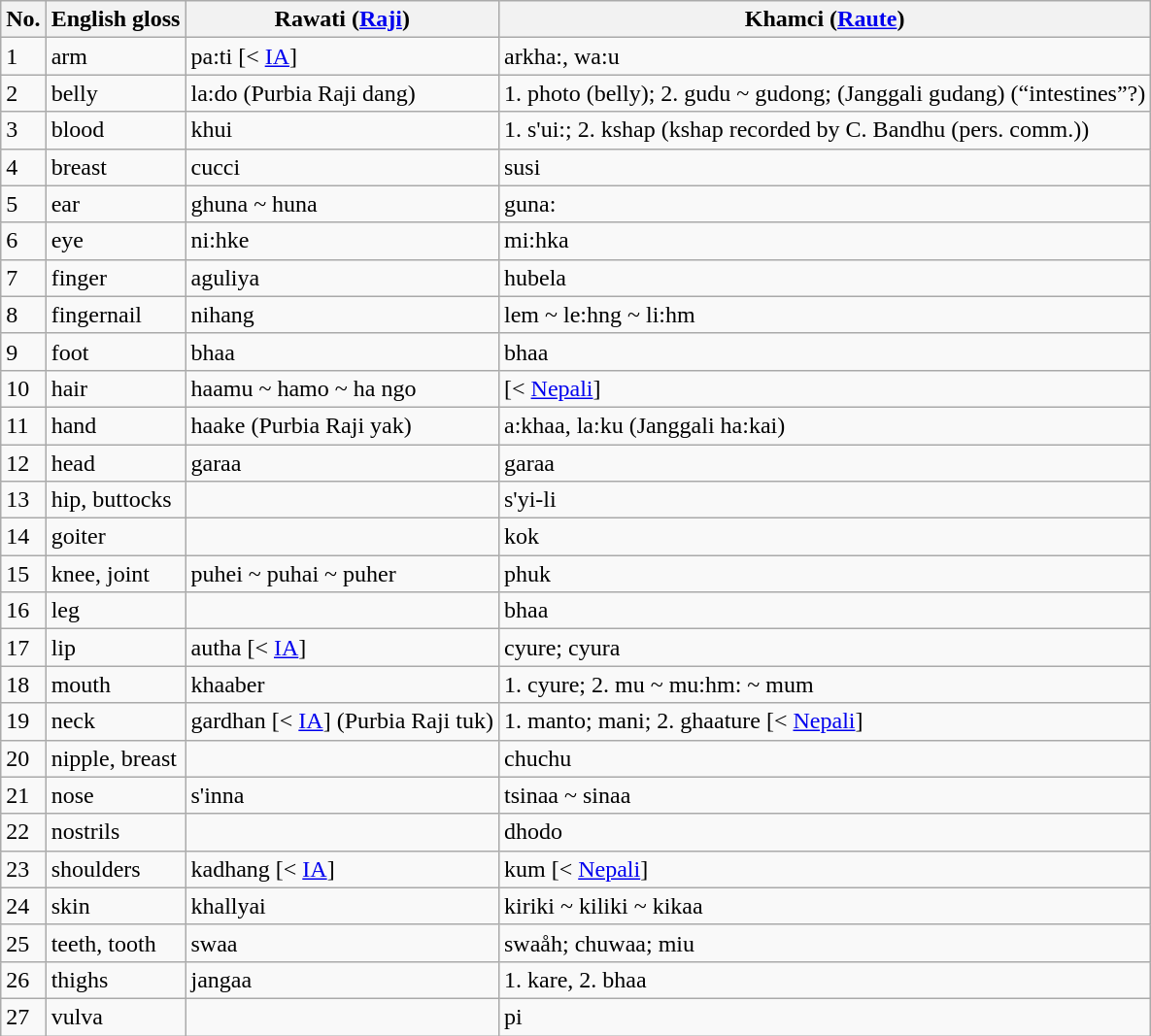<table class="wikitable sortable">
<tr>
<th>No.</th>
<th>English gloss</th>
<th>Rawati (<a href='#'>Raji</a>)</th>
<th>Khamci (<a href='#'>Raute</a>)</th>
</tr>
<tr>
<td>1</td>
<td>arm</td>
<td>pa:ti [< <a href='#'>IA</a>]</td>
<td>arkha:, wa:u</td>
</tr>
<tr>
<td>2</td>
<td>belly</td>
<td>la:do (Purbia Raji dang)</td>
<td>1. photo (belly); 2. gudu ~ gudong; (Janggali gudang) (“intestines”?)</td>
</tr>
<tr>
<td>3</td>
<td>blood</td>
<td>khui</td>
<td>1. s'ui:; 2. kshap (kshap recorded by C. Bandhu (pers. comm.))</td>
</tr>
<tr>
<td>4</td>
<td>breast</td>
<td>cucci</td>
<td>susi</td>
</tr>
<tr>
<td>5</td>
<td>ear</td>
<td>ghuna ~ huna</td>
<td>guna:</td>
</tr>
<tr>
<td>6</td>
<td>eye</td>
<td>ni:hke</td>
<td>mi:hka</td>
</tr>
<tr>
<td>7</td>
<td>finger</td>
<td>aguliya</td>
<td>hubela</td>
</tr>
<tr>
<td>8</td>
<td>fingernail</td>
<td>nihang</td>
<td>lem ~ le:hng ~ li:hm</td>
</tr>
<tr>
<td>9</td>
<td>foot</td>
<td>bhaa</td>
<td>bhaa</td>
</tr>
<tr>
<td>10</td>
<td>hair</td>
<td>haamu ~ hamo ~ ha ngo</td>
<td>[< <a href='#'>Nepali</a>]</td>
</tr>
<tr>
<td>11</td>
<td>hand</td>
<td>haake (Purbia Raji yak)</td>
<td>a:khaa, la:ku (Janggali ha:kai)</td>
</tr>
<tr>
<td>12</td>
<td>head</td>
<td>garaa</td>
<td>garaa</td>
</tr>
<tr>
<td>13</td>
<td>hip, buttocks</td>
<td></td>
<td>s'yi-li</td>
</tr>
<tr>
<td>14</td>
<td>goiter</td>
<td></td>
<td>kok</td>
</tr>
<tr>
<td>15</td>
<td>knee, joint</td>
<td>puhei ~ puhai ~ puher</td>
<td>phuk</td>
</tr>
<tr>
<td>16</td>
<td>leg</td>
<td></td>
<td>bhaa</td>
</tr>
<tr>
<td>17</td>
<td>lip</td>
<td>autha [< <a href='#'>IA</a>]</td>
<td>cyure; cyura</td>
</tr>
<tr>
<td>18</td>
<td>mouth</td>
<td>khaaber</td>
<td>1. cyure; 2. mu ~ mu:hm: ~ mum</td>
</tr>
<tr>
<td>19</td>
<td>neck</td>
<td>gardhan [< <a href='#'>IA</a>] (Purbia Raji tuk)</td>
<td>1. manto; mani; 2. ghaature [< <a href='#'>Nepali</a>]</td>
</tr>
<tr>
<td>20</td>
<td>nipple, breast</td>
<td></td>
<td>chuchu</td>
</tr>
<tr>
<td>21</td>
<td>nose</td>
<td>s'inna</td>
<td>tsinaa ~ sinaa</td>
</tr>
<tr>
<td>22</td>
<td>nostrils</td>
<td></td>
<td>dhodo</td>
</tr>
<tr>
<td>23</td>
<td>shoulders</td>
<td>kadhang [< <a href='#'>IA</a>]</td>
<td>kum [< <a href='#'>Nepali</a>]</td>
</tr>
<tr>
<td>24</td>
<td>skin</td>
<td>khallyai</td>
<td>kiriki ~ kiliki ~ kikaa</td>
</tr>
<tr>
<td>25</td>
<td>teeth, tooth</td>
<td>swaa</td>
<td>swaåh; chuwaa; miu</td>
</tr>
<tr>
<td>26</td>
<td>thighs</td>
<td>jangaa</td>
<td>1. kare, 2. bhaa</td>
</tr>
<tr>
<td>27</td>
<td>vulva</td>
<td></td>
<td>pi</td>
</tr>
</table>
